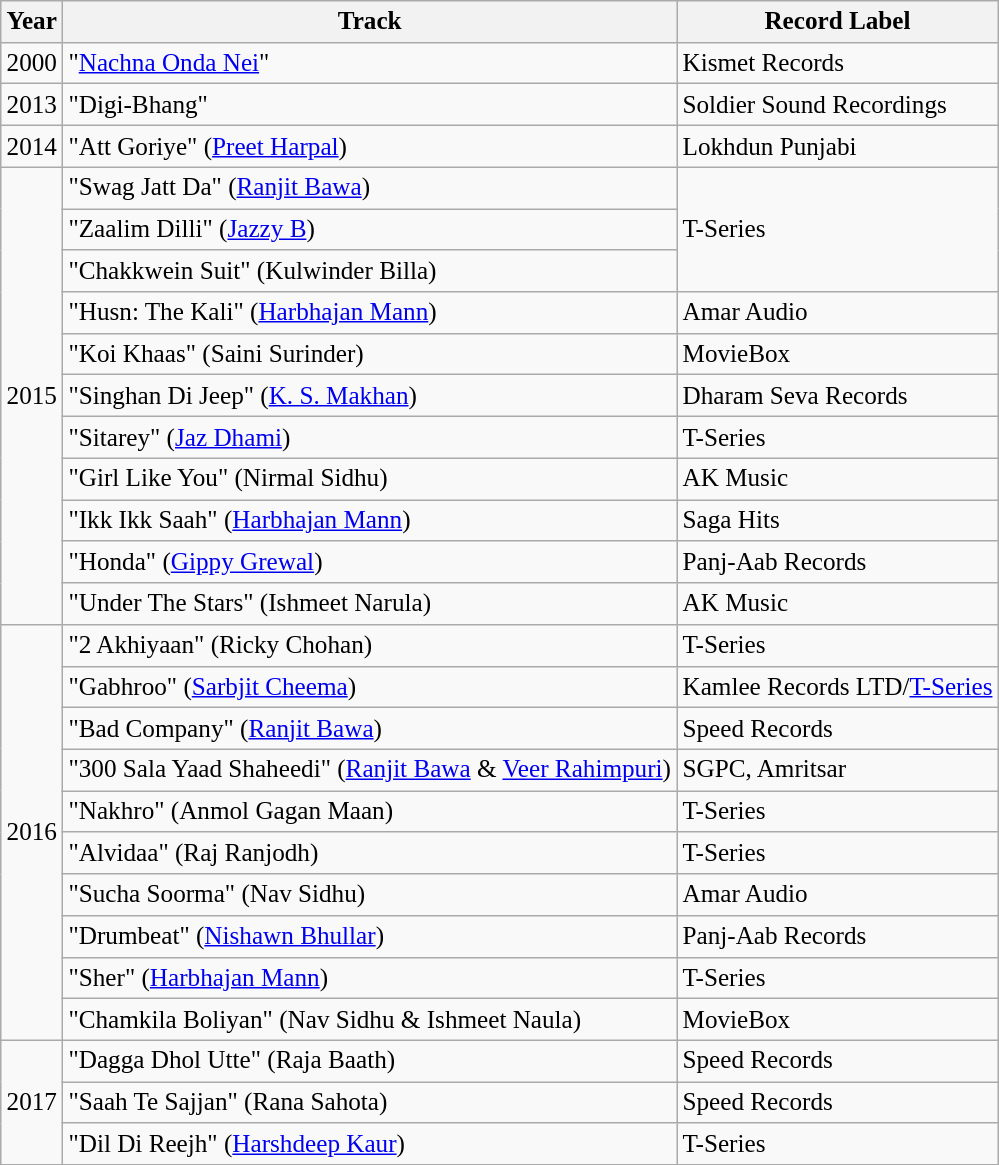<table class="wikitable" style="font-size:105%;" class="sortable">
<tr style="background:#AAAAACCCCDDDDD; text-align:center;">
<th>Year</th>
<th>Track</th>
<th>Record Label</th>
</tr>
<tr>
<td>2000</td>
<td>"<a href='#'>Nachna Onda Nei</a>"</td>
<td>Kismet Records</td>
</tr>
<tr>
<td>2013</td>
<td>"Digi-Bhang"</td>
<td>Soldier Sound Recordings</td>
</tr>
<tr>
<td>2014</td>
<td>"Att Goriye" (<a href='#'>Preet Harpal</a>)</td>
<td>Lokhdun Punjabi</td>
</tr>
<tr>
<td rowspan=11>2015</td>
<td>"Swag Jatt Da" (<a href='#'>Ranjit Bawa</a>)</td>
<td rowspan=3>T-Series</td>
</tr>
<tr>
<td>"Zaalim Dilli" (<a href='#'>Jazzy B</a>)</td>
</tr>
<tr>
<td>"Chakkwein Suit" (Kulwinder Billa)</td>
</tr>
<tr>
<td>"Husn: The Kali" (<a href='#'>Harbhajan Mann</a>)</td>
<td>Amar Audio</td>
</tr>
<tr>
<td>"Koi Khaas" (Saini Surinder)</td>
<td>MovieBox</td>
</tr>
<tr>
<td>"Singhan Di Jeep" (<a href='#'>K. S. Makhan</a>)</td>
<td>Dharam Seva Records</td>
</tr>
<tr>
<td>"Sitarey" (<a href='#'>Jaz Dhami</a>)</td>
<td>T-Series</td>
</tr>
<tr>
<td>"Girl Like You" (Nirmal Sidhu)</td>
<td>AK Music</td>
</tr>
<tr>
<td>"Ikk Ikk Saah" (<a href='#'>Harbhajan Mann</a>)</td>
<td>Saga Hits</td>
</tr>
<tr>
<td>"Honda" (<a href='#'>Gippy Grewal</a>)</td>
<td>Panj-Aab Records</td>
</tr>
<tr>
<td>"Under The Stars" (Ishmeet Narula)</td>
<td>AK Music</td>
</tr>
<tr>
<td rowspan=10>2016</td>
<td>"2 Akhiyaan" (Ricky Chohan)</td>
<td>T-Series</td>
</tr>
<tr>
<td>"Gabhroo" (<a href='#'>Sarbjit Cheema</a>)</td>
<td>Kamlee Records LTD/<a href='#'>T-Series</a></td>
</tr>
<tr>
<td>"Bad Company" (<a href='#'>Ranjit Bawa</a>)</td>
<td>Speed Records</td>
</tr>
<tr>
<td>"300 Sala Yaad Shaheedi" (<a href='#'>Ranjit Bawa</a> & <a href='#'>Veer Rahimpuri</a>)</td>
<td>SGPC, Amritsar</td>
</tr>
<tr>
<td>"Nakhro" (Anmol Gagan Maan)</td>
<td>T-Series</td>
</tr>
<tr>
<td>"Alvidaa" (Raj Ranjodh)</td>
<td>T-Series</td>
</tr>
<tr>
<td>"Sucha Soorma" (Nav Sidhu)</td>
<td>Amar Audio</td>
</tr>
<tr>
<td>"Drumbeat" (<a href='#'>Nishawn Bhullar</a>)</td>
<td>Panj-Aab Records</td>
</tr>
<tr>
<td>"Sher" (<a href='#'>Harbhajan Mann</a>)</td>
<td>T-Series</td>
</tr>
<tr>
<td>"Chamkila Boliyan" (Nav Sidhu & Ishmeet Naula)</td>
<td>MovieBox</td>
</tr>
<tr>
<td rowspan=3>2017</td>
<td>"Dagga Dhol Utte" (Raja Baath)</td>
<td>Speed Records</td>
</tr>
<tr>
<td>"Saah Te Sajjan" (Rana Sahota)</td>
<td>Speed Records</td>
</tr>
<tr>
<td>"Dil Di Reejh" (<a href='#'>Harshdeep Kaur</a>)</td>
<td>T-Series</td>
</tr>
</table>
